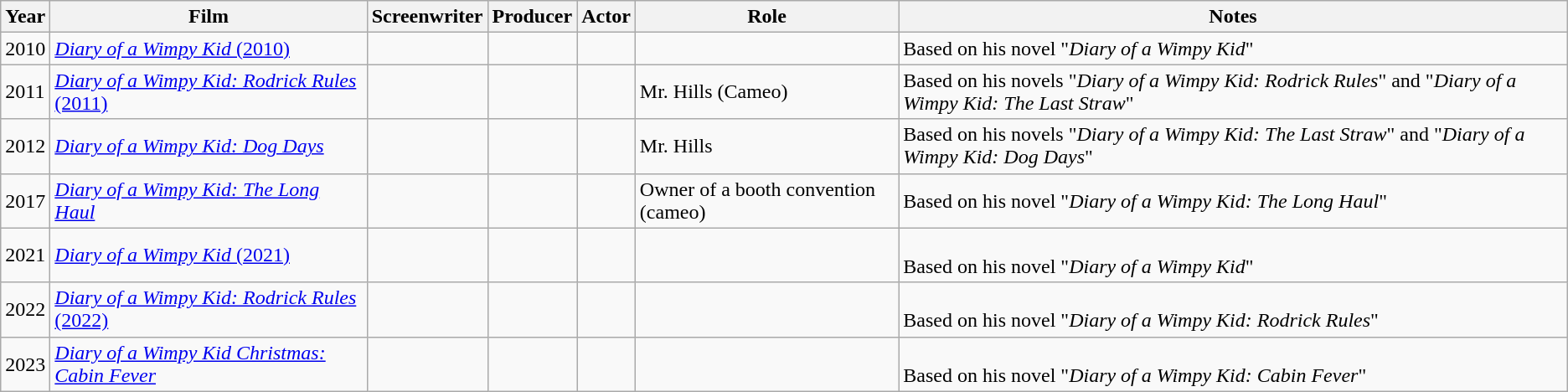<table class="wikitable sortable">
<tr>
<th style="width:26px;">Year</th>
<th>Film</th>
<th>Screenwriter</th>
<th>Producer</th>
<th>Actor</th>
<th>Role</th>
<th>Notes</th>
</tr>
<tr>
<td>2010</td>
<td><a href='#'><em>Diary of a Wimpy Kid</em> (2010)</a></td>
<td></td>
<td></td>
<td></td>
<td></td>
<td>Based on his novel "<em>Diary of a Wimpy Kid</em>"</td>
</tr>
<tr>
<td>2011</td>
<td><a href='#'><em>Diary of a Wimpy Kid: Rodrick Rules</em> (2011)</a></td>
<td></td>
<td></td>
<td></td>
<td>Mr. Hills (Cameo)</td>
<td>Based on his novels "<em>Diary of a Wimpy Kid: Rodrick Rules</em>" and "<em>Diary of a Wimpy Kid: The Last Straw</em>"</td>
</tr>
<tr>
<td>2012</td>
<td><em><a href='#'>Diary of a Wimpy Kid: Dog Days</a></em></td>
<td></td>
<td></td>
<td></td>
<td>Mr. Hills</td>
<td>Based on his novels "<em>Diary of a Wimpy Kid: The Last Straw</em>" and "<em>Diary of a Wimpy Kid: Dog Days</em>"</td>
</tr>
<tr>
<td>2017</td>
<td><em><a href='#'>Diary of a Wimpy Kid: The Long Haul</a></em></td>
<td></td>
<td></td>
<td></td>
<td>Owner of a booth convention (cameo)</td>
<td>Based on his novel "<em>Diary of a Wimpy Kid: The Long Haul</em>"</td>
</tr>
<tr>
<td>2021</td>
<td><a href='#'><em>Diary of a Wimpy Kid</em> (2021)</a></td>
<td></td>
<td></td>
<td></td>
<td></td>
<td><br>Based on his novel "<em>Diary of a Wimpy Kid</em>"</td>
</tr>
<tr>
<td>2022</td>
<td><a href='#'><em>Diary of a Wimpy Kid: Rodrick Rules</em> (2022)</a></td>
<td></td>
<td></td>
<td></td>
<td></td>
<td><br>Based on his novel "<em>Diary of a Wimpy Kid: Rodrick Rules</em>"</td>
</tr>
<tr>
<td>2023</td>
<td><em><a href='#'>Diary of a Wimpy Kid Christmas: Cabin Fever</a></em></td>
<td></td>
<td></td>
<td></td>
<td></td>
<td><br>Based on his novel "<em>Diary of a Wimpy Kid: Cabin Fever</em>"</td>
</tr>
</table>
